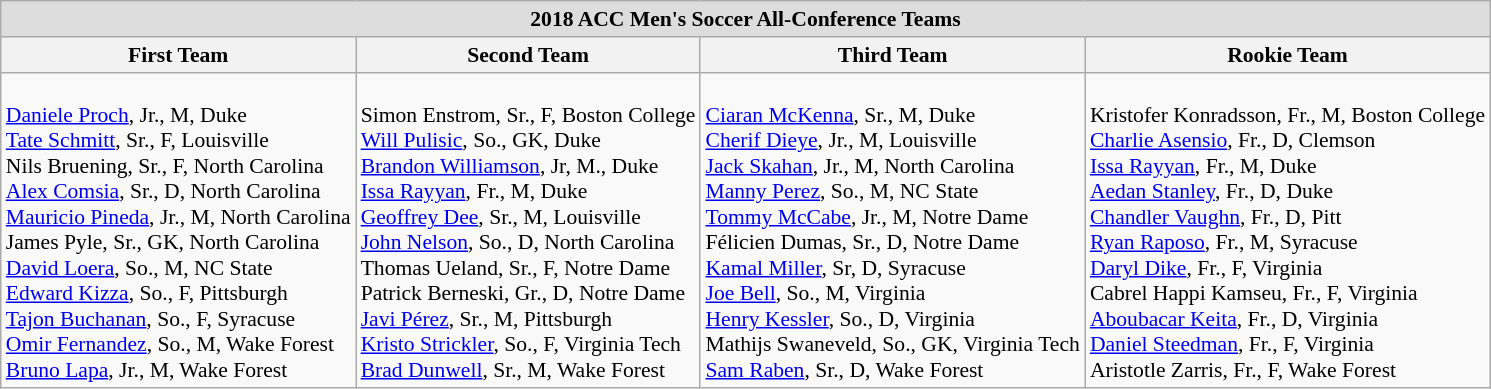<table class="wikitable" style="white-space:nowrap; font-size:90%;">
<tr>
<td colspan="7" style="text-align:center; background:#ddd;"><strong>2018 ACC Men's Soccer All-Conference Teams</strong></td>
</tr>
<tr>
<th>First Team</th>
<th>Second Team</th>
<th>Third Team</th>
<th>Rookie Team</th>
</tr>
<tr>
<td><br><a href='#'>Daniele Proch</a>, Jr., M, Duke<br>
<a href='#'>Tate Schmitt</a>, Sr., F, Louisville<br>
Nils Bruening, Sr., F, North Carolina<br>
<a href='#'>Alex Comsia</a>, Sr., D, North Carolina<br>
<a href='#'>Mauricio Pineda</a>, Jr., M, North Carolina<br>
James Pyle, Sr., GK, North Carolina<br>
<a href='#'>David Loera</a>, So., M, NC State<br>
<a href='#'>Edward Kizza</a>, So., F, Pittsburgh<br>
<a href='#'>Tajon Buchanan</a>, So., F, Syracuse<br>
<a href='#'>Omir Fernandez</a>, So., M, Wake Forest<br>
<a href='#'>Bruno Lapa</a>, Jr., M, Wake Forest</td>
<td><br>Simon Enstrom, Sr., F, Boston College<br>
<a href='#'>Will Pulisic</a>, So., GK, Duke<br>
<a href='#'>Brandon Williamson</a>, Jr, M., Duke<br>
<a href='#'>Issa Rayyan</a>, Fr., M, Duke<br>
<a href='#'>Geoffrey Dee</a>, Sr., M, Louisville<br>
<a href='#'>John Nelson</a>, So., D, North Carolina<br>
Thomas Ueland, Sr., F, Notre Dame<br>
Patrick Berneski, Gr., D, Notre Dame<br>
<a href='#'>Javi Pérez</a>, Sr., M, Pittsburgh<br>
<a href='#'>Kristo Strickler</a>, So., F, Virginia Tech<br>
<a href='#'>Brad Dunwell</a>, Sr., M, Wake Forest</td>
<td><br><a href='#'>Ciaran McKenna</a>, Sr., M, Duke<br>
<a href='#'>Cherif Dieye</a>, Jr., M, Louisville<br>
<a href='#'>Jack Skahan</a>, Jr., M, North Carolina<br>
<a href='#'>Manny Perez</a>, So., M, NC State<br>
<a href='#'>Tommy McCabe</a>, Jr., M, Notre Dame<br>
Félicien Dumas, Sr., D, Notre Dame<br>
<a href='#'>Kamal Miller</a>, Sr, D, Syracuse<br>
<a href='#'>Joe Bell</a>, So., M, Virginia<br>
<a href='#'>Henry Kessler</a>, So., D, Virginia<br>
Mathijs Swaneveld, So., GK, Virginia Tech<br>
<a href='#'>Sam Raben</a>, Sr., D, Wake Forest</td>
<td><br>Kristofer Konradsson, Fr., M, Boston College<br>
<a href='#'>Charlie Asensio</a>, Fr., D, Clemson<br>
<a href='#'>Issa Rayyan</a>, Fr., M, Duke<br>
<a href='#'>Aedan Stanley</a>, Fr., D, Duke<br>
<a href='#'>Chandler Vaughn</a>, Fr., D, Pitt<br>
<a href='#'>Ryan Raposo</a>, Fr., M, Syracuse<br>
<a href='#'>Daryl Dike</a>, Fr., F, Virginia<br>
Cabrel Happi Kamseu, Fr., F, Virginia<br>
<a href='#'>Aboubacar Keita</a>, Fr., D, Virginia<br>
<a href='#'>Daniel Steedman</a>, Fr., F, Virginia<br>
Aristotle Zarris, Fr., F, Wake Forest</td>
</tr>
</table>
